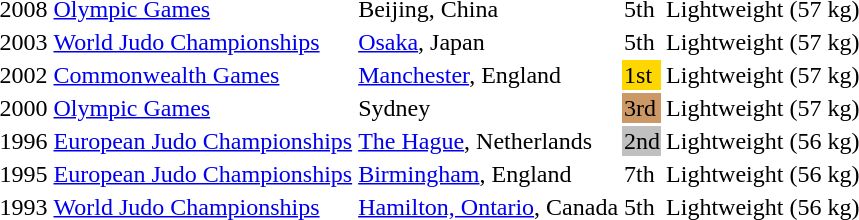<table>
<tr>
<td>2008</td>
<td><a href='#'>Olympic Games</a></td>
<td>Beijing, China</td>
<td>5th</td>
<td>Lightweight (57 kg)</td>
</tr>
<tr>
<td>2003</td>
<td><a href='#'>World Judo Championships</a></td>
<td><a href='#'>Osaka</a>, Japan</td>
<td>5th</td>
<td>Lightweight (57 kg)</td>
</tr>
<tr>
<td>2002</td>
<td><a href='#'>Commonwealth Games</a></td>
<td><a href='#'>Manchester</a>, England</td>
<td bgcolor="gold">1st</td>
<td>Lightweight (57 kg)</td>
</tr>
<tr>
<td>2000</td>
<td><a href='#'>Olympic Games</a></td>
<td>Sydney</td>
<td bgcolor="cc9966">3rd</td>
<td>Lightweight (57 kg)</td>
</tr>
<tr>
<td>1996</td>
<td><a href='#'>European Judo Championships</a></td>
<td><a href='#'>The Hague</a>, Netherlands</td>
<td bgcolor="silver">2nd</td>
<td>Lightweight (56 kg)</td>
</tr>
<tr>
<td>1995</td>
<td><a href='#'>European Judo Championships</a></td>
<td><a href='#'>Birmingham</a>, England</td>
<td>7th</td>
<td>Lightweight (56 kg)</td>
</tr>
<tr>
<td>1993</td>
<td><a href='#'>World Judo Championships</a></td>
<td><a href='#'>Hamilton, Ontario</a>, Canada</td>
<td>5th</td>
<td>Lightweight (56 kg)</td>
</tr>
</table>
